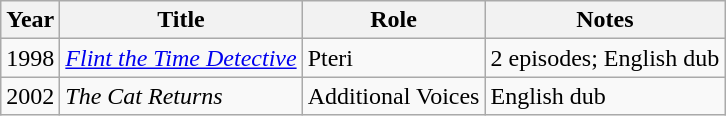<table class="wikitable sortable">
<tr>
<th>Year</th>
<th>Title</th>
<th>Role</th>
<th>Notes</th>
</tr>
<tr>
<td>1998</td>
<td><em><a href='#'>Flint the Time Detective</a></em></td>
<td>Pteri</td>
<td>2 episodes; English dub</td>
</tr>
<tr>
<td>2002</td>
<td><em>The Cat Returns</em></td>
<td>Additional Voices</td>
<td>English dub</td>
</tr>
</table>
